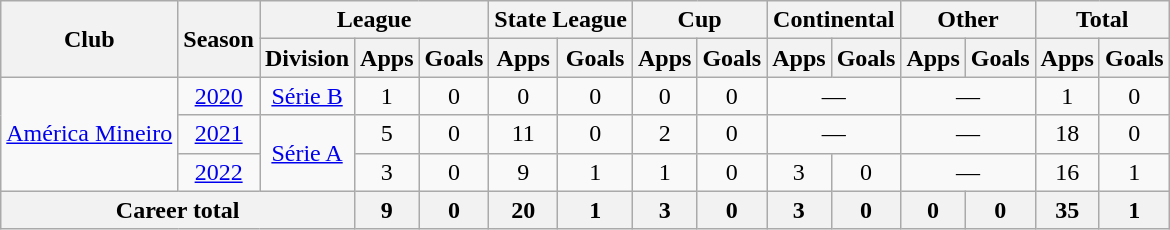<table class="wikitable" style="text-align: center;">
<tr>
<th rowspan="2">Club</th>
<th rowspan="2">Season</th>
<th colspan="3">League</th>
<th colspan="2">State League</th>
<th colspan="2">Cup</th>
<th colspan="2">Continental</th>
<th colspan="2">Other</th>
<th colspan="2">Total</th>
</tr>
<tr>
<th>Division</th>
<th>Apps</th>
<th>Goals</th>
<th>Apps</th>
<th>Goals</th>
<th>Apps</th>
<th>Goals</th>
<th>Apps</th>
<th>Goals</th>
<th>Apps</th>
<th>Goals</th>
<th>Apps</th>
<th>Goals</th>
</tr>
<tr>
<td rowspan=3><a href='#'>América Mineiro</a></td>
<td><a href='#'>2020</a></td>
<td><a href='#'>Série B</a></td>
<td>1</td>
<td>0</td>
<td>0</td>
<td>0</td>
<td>0</td>
<td>0</td>
<td colspan=2>—</td>
<td colspan=2>—</td>
<td>1</td>
<td>0</td>
</tr>
<tr>
<td><a href='#'>2021</a></td>
<td rowspan=2><a href='#'>Série A</a></td>
<td>5</td>
<td>0</td>
<td>11</td>
<td>0</td>
<td>2</td>
<td>0</td>
<td colspan=2>—</td>
<td colspan=2>—</td>
<td>18</td>
<td>0</td>
</tr>
<tr>
<td><a href='#'>2022</a></td>
<td>3</td>
<td>0</td>
<td>9</td>
<td>1</td>
<td>1</td>
<td>0</td>
<td>3</td>
<td>0</td>
<td colspan=2>—</td>
<td>16</td>
<td>1</td>
</tr>
<tr>
<th colspan=3><strong>Career total</strong></th>
<th>9</th>
<th>0</th>
<th>20</th>
<th>1</th>
<th>3</th>
<th>0</th>
<th>3</th>
<th>0</th>
<th>0</th>
<th>0</th>
<th>35</th>
<th>1</th>
</tr>
</table>
